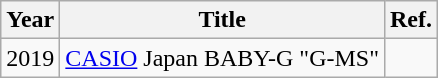<table class="wikitable">
<tr>
<th>Year</th>
<th>Title</th>
<th>Ref.</th>
</tr>
<tr>
<td>2019</td>
<td><a href='#'>CASIO</a> Japan BABY-G "G-MS"</td>
<td></td>
</tr>
</table>
